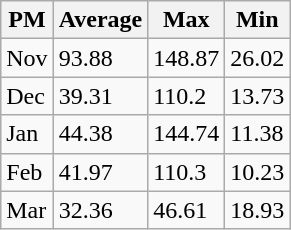<table class="wikitable">
<tr>
<th>PM</th>
<th>Average</th>
<th>Max</th>
<th>Min</th>
</tr>
<tr>
<td>Nov</td>
<td>93.88</td>
<td>148.87</td>
<td>26.02</td>
</tr>
<tr>
<td>Dec</td>
<td>39.31</td>
<td>110.2</td>
<td>13.73</td>
</tr>
<tr>
<td>Jan</td>
<td>44.38</td>
<td>144.74</td>
<td>11.38</td>
</tr>
<tr>
<td>Feb</td>
<td>41.97</td>
<td>110.3</td>
<td>10.23</td>
</tr>
<tr>
<td>Mar</td>
<td>32.36</td>
<td>46.61</td>
<td>18.93</td>
</tr>
</table>
